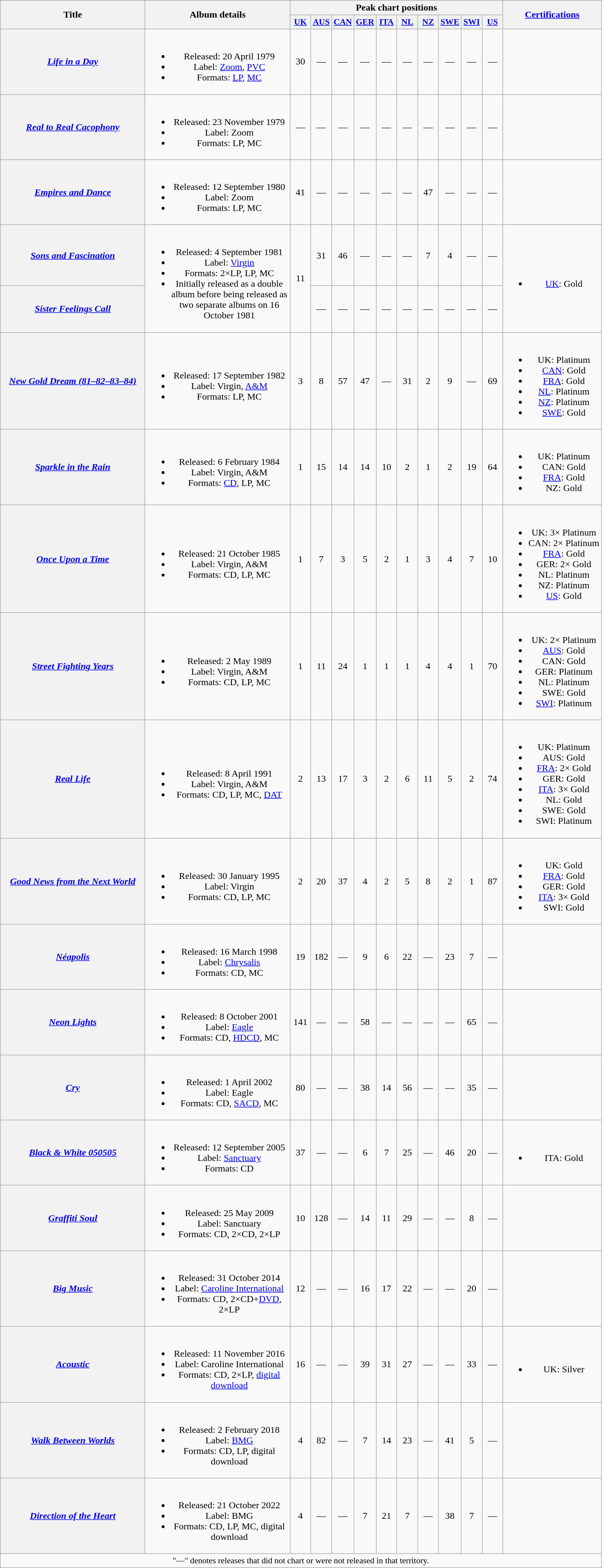<table class="wikitable plainrowheaders" style="text-align:center;">
<tr>
<th rowspan="2" scope="col" style="width:15em;">Title</th>
<th rowspan="2" scope="col" style="width:15em;">Album details</th>
<th colspan="10">Peak chart positions</th>
<th rowspan="2"><a href='#'>Certifications</a></th>
</tr>
<tr>
<th scope="col" style="width:2em;font-size:90%;"><a href='#'>UK</a><br></th>
<th scope="col" style="width:2em;font-size:90%;"><a href='#'>AUS</a><br></th>
<th scope="col" style="width:2em;font-size:90%;"><a href='#'>CAN</a><br></th>
<th scope="col" style="width:2em;font-size:90%;"><a href='#'>GER</a><br></th>
<th scope="col" style="width:2em;font-size:90%;"><a href='#'>ITA</a><br></th>
<th scope="col" style="width:2em;font-size:90%;"><a href='#'>NL</a><br></th>
<th scope="col" style="width:2em;font-size:90%;"><a href='#'>NZ</a><br></th>
<th scope="col" style="width:2em;font-size:90%;"><a href='#'>SWE</a><br></th>
<th scope="col" style="width:2em;font-size:90%;"><a href='#'>SWI</a><br></th>
<th scope="col" style="width:2em;font-size:90%;"><a href='#'>US</a><br></th>
</tr>
<tr>
<th scope="row"><em><a href='#'>Life in a Day</a></em></th>
<td><br><ul><li>Released: 20 April 1979</li><li>Label: <a href='#'>Zoom</a>, <a href='#'>PVC</a></li><li>Formats: <a href='#'>LP</a>, <a href='#'>MC</a></li></ul></td>
<td>30</td>
<td>—</td>
<td>—</td>
<td>—</td>
<td>—</td>
<td>—</td>
<td>—</td>
<td>—</td>
<td>—</td>
<td>—</td>
<td></td>
</tr>
<tr>
<th scope="row"><em><a href='#'>Real to Real Cacophony</a></em></th>
<td><br><ul><li>Released: 23 November 1979</li><li>Label: Zoom</li><li>Formats: LP, MC</li></ul></td>
<td>—</td>
<td>—</td>
<td>—</td>
<td>—</td>
<td>—</td>
<td>—</td>
<td>—</td>
<td>—</td>
<td>—</td>
<td>—</td>
<td></td>
</tr>
<tr>
<th scope="row"><em><a href='#'>Empires and Dance</a></em></th>
<td><br><ul><li>Released: 12 September 1980</li><li>Label: Zoom</li><li>Formats: LP, MC</li></ul></td>
<td>41</td>
<td>—</td>
<td>—</td>
<td>—</td>
<td>—</td>
<td>—</td>
<td>47</td>
<td>—</td>
<td>—</td>
<td>—</td>
<td></td>
</tr>
<tr style=height:6.5em>
<th scope="row"><em><a href='#'>Sons and Fascination</a></em></th>
<td rowspan="2"><br><ul><li>Released: 4 September 1981</li><li>Label: <a href='#'>Virgin</a></li><li>Formats: 2×LP, LP, MC</li><li>Initially released as a double album before being released as two separate albums on 16 October 1981</li></ul></td>
<td rowspan="2">11</td>
<td>31</td>
<td>46</td>
<td>—</td>
<td>—</td>
<td>—</td>
<td>7</td>
<td>4</td>
<td>—</td>
<td>—</td>
<td rowspan="2"><br><ul><li><a href='#'>UK</a>: Gold</li></ul></td>
</tr>
<tr>
<th scope="row"><em><a href='#'>Sister Feelings Call</a></em></th>
<td>—</td>
<td>—</td>
<td>—</td>
<td>—</td>
<td>—</td>
<td>—</td>
<td>—</td>
<td>—</td>
<td>—</td>
</tr>
<tr>
<th scope="row"><em><a href='#'>New Gold Dream (81–82–83–84)</a></em></th>
<td><br><ul><li>Released: 17 September 1982</li><li>Label: Virgin, <a href='#'>A&M</a></li><li>Formats: LP, MC</li></ul></td>
<td>3</td>
<td>8</td>
<td>57</td>
<td>47</td>
<td>—</td>
<td>31</td>
<td>2</td>
<td>9</td>
<td>—</td>
<td>69</td>
<td><br><ul><li>UK: Platinum</li><li><a href='#'>CAN</a>: Gold</li><li><a href='#'>FRA</a>: Gold</li><li><a href='#'>NL</a>: Platinum</li><li><a href='#'>NZ</a>: Platinum</li><li><a href='#'>SWE</a>: Gold</li></ul></td>
</tr>
<tr>
<th scope="row"><em><a href='#'>Sparkle in the Rain</a></em></th>
<td><br><ul><li>Released: 6 February 1984</li><li>Label: Virgin, A&M</li><li>Formats: <a href='#'>CD</a>, LP, MC</li></ul></td>
<td>1</td>
<td>15</td>
<td>14</td>
<td>14</td>
<td>10</td>
<td>2</td>
<td>1</td>
<td>2</td>
<td>19</td>
<td>64</td>
<td><br><ul><li>UK: Platinum</li><li>CAN: Gold</li><li><a href='#'>FRA</a>: Gold</li><li>NZ: Gold</li></ul></td>
</tr>
<tr>
<th scope="row"><em><a href='#'>Once Upon a Time</a></em></th>
<td><br><ul><li>Released: 21 October 1985</li><li>Label: Virgin, A&M</li><li>Formats: CD, LP, MC</li></ul></td>
<td>1</td>
<td>7</td>
<td>3</td>
<td>5</td>
<td>2</td>
<td>1</td>
<td>3</td>
<td>4</td>
<td>7</td>
<td>10</td>
<td><br><ul><li>UK: 3× Platinum</li><li>CAN: 2× Platinum</li><li><a href='#'>FRA</a>: Gold</li><li>GER: 2× Gold</li><li>NL: Platinum</li><li>NZ: Platinum</li><li><a href='#'>US</a>: Gold</li></ul></td>
</tr>
<tr>
<th scope="row"><em><a href='#'>Street Fighting Years</a></em></th>
<td><br><ul><li>Released: 2 May 1989</li><li>Label: Virgin, A&M</li><li>Formats: CD, LP, MC</li></ul></td>
<td>1</td>
<td>11</td>
<td>24</td>
<td>1</td>
<td>1</td>
<td>1</td>
<td>4</td>
<td>4</td>
<td>1</td>
<td>70</td>
<td><br><ul><li>UK: 2× Platinum</li><li><a href='#'>AUS</a>: Gold</li><li>CAN: Gold</li><li>GER: Platinum</li><li>NL: Platinum</li><li>SWE: Gold</li><li><a href='#'>SWI</a>: Platinum</li></ul></td>
</tr>
<tr>
<th scope="row"><em><a href='#'>Real Life</a></em></th>
<td><br><ul><li>Released: 8 April 1991</li><li>Label: Virgin, A&M</li><li>Formats: CD, LP, MC, <a href='#'>DAT</a></li></ul></td>
<td>2</td>
<td>13</td>
<td>17</td>
<td>3</td>
<td>2</td>
<td>6</td>
<td>11</td>
<td>5</td>
<td>2</td>
<td>74</td>
<td><br><ul><li>UK: Platinum</li><li>AUS: Gold</li><li><a href='#'>FRA</a>: 2× Gold</li><li>GER: Gold</li><li><a href='#'>ITA</a>: 3× Gold</li><li>NL: Gold</li><li>SWE: Gold</li><li>SWI: Platinum</li></ul></td>
</tr>
<tr>
<th scope="row"><em><a href='#'>Good News from the Next World</a></em></th>
<td><br><ul><li>Released: 30 January 1995</li><li>Label: Virgin</li><li>Formats: CD, LP, MC</li></ul></td>
<td>2</td>
<td>20</td>
<td>37</td>
<td>4</td>
<td>2</td>
<td>5</td>
<td>8</td>
<td>2</td>
<td>1</td>
<td>87</td>
<td><br><ul><li>UK: Gold</li><li><a href='#'>FRA</a>: Gold</li><li>GER: Gold</li><li><a href='#'>ITA</a>: 3× Gold</li><li>SWI: Gold</li></ul></td>
</tr>
<tr>
<th scope="row"><em><a href='#'>Néapolis</a></em></th>
<td><br><ul><li>Released: 16 March 1998</li><li>Label: <a href='#'>Chrysalis</a></li><li>Formats: CD, MC</li></ul></td>
<td>19</td>
<td>182</td>
<td>—</td>
<td>9</td>
<td>6</td>
<td>22</td>
<td>—</td>
<td>23</td>
<td>7</td>
<td>—</td>
<td></td>
</tr>
<tr>
<th scope="row"><em><a href='#'>Neon Lights</a></em></th>
<td><br><ul><li>Released: 8 October 2001</li><li>Label: <a href='#'>Eagle</a></li><li>Formats: CD, <a href='#'>HDCD</a>, MC</li></ul></td>
<td>141</td>
<td>—</td>
<td>—</td>
<td>58</td>
<td>—</td>
<td>—</td>
<td>—</td>
<td>—</td>
<td>65</td>
<td>—</td>
<td></td>
</tr>
<tr>
<th scope="row"><em><a href='#'>Cry</a></em></th>
<td><br><ul><li>Released: 1 April 2002</li><li>Label: Eagle</li><li>Formats: CD, <a href='#'>SACD</a>, MC</li></ul></td>
<td>80</td>
<td>—</td>
<td>—</td>
<td>38</td>
<td>14</td>
<td>56</td>
<td>—</td>
<td>—</td>
<td>35</td>
<td>—</td>
<td></td>
</tr>
<tr>
<th scope="row"><em><a href='#'>Black & White 050505</a></em></th>
<td><br><ul><li>Released: 12 September 2005</li><li>Label: <a href='#'>Sanctuary</a></li><li>Formats: CD</li></ul></td>
<td>37</td>
<td>—</td>
<td>—</td>
<td>6</td>
<td>7</td>
<td>25</td>
<td>—</td>
<td>46</td>
<td>20</td>
<td>—</td>
<td><br><ul><li>ITA: Gold</li></ul></td>
</tr>
<tr>
<th scope="row"><em><a href='#'>Graffiti Soul</a></em></th>
<td><br><ul><li>Released: 25 May 2009</li><li>Label: Sanctuary</li><li>Formats: CD, 2×CD, 2×LP</li></ul></td>
<td>10</td>
<td>128</td>
<td>—</td>
<td>14</td>
<td>11</td>
<td>29</td>
<td>—</td>
<td>—</td>
<td>8</td>
<td>—</td>
<td></td>
</tr>
<tr>
<th scope="row"><em><a href='#'>Big Music</a></em></th>
<td><br><ul><li>Released: 31 October 2014</li><li>Label: <a href='#'>Caroline International</a></li><li>Formats: CD, 2×CD+<a href='#'>DVD</a>, 2×LP</li></ul></td>
<td>12</td>
<td>—</td>
<td>—</td>
<td>16</td>
<td>17</td>
<td>22</td>
<td>—</td>
<td>—</td>
<td>20</td>
<td>—</td>
<td></td>
</tr>
<tr>
<th scope="row"><em><a href='#'>Acoustic</a></em></th>
<td><br><ul><li>Released: 11 November 2016</li><li>Label: Caroline International</li><li>Formats: CD, 2×LP, <a href='#'>digital download</a></li></ul></td>
<td>16</td>
<td>—</td>
<td>—</td>
<td>39</td>
<td>31</td>
<td>27</td>
<td>—</td>
<td>—</td>
<td>33</td>
<td>—</td>
<td><br><ul><li>UK: Silver</li></ul></td>
</tr>
<tr>
<th scope="row"><em><a href='#'>Walk Between Worlds</a></em></th>
<td><br><ul><li>Released: 2 February 2018</li><li>Label: <a href='#'>BMG</a></li><li>Formats: CD, LP, digital download</li></ul></td>
<td>4</td>
<td>82</td>
<td>—</td>
<td>7</td>
<td>14</td>
<td>23</td>
<td>—</td>
<td>41</td>
<td>5</td>
<td>—</td>
<td></td>
</tr>
<tr>
<th scope="row"><em><a href='#'>Direction of the Heart</a></em></th>
<td><br><ul><li>Released: 21 October 2022</li><li>Label: BMG</li><li>Formats: CD, LP, MC, digital download</li></ul></td>
<td>4</td>
<td>—</td>
<td>—</td>
<td>7</td>
<td>21</td>
<td>7</td>
<td>—</td>
<td>38</td>
<td>7</td>
<td>—</td>
<td></td>
</tr>
<tr>
<td colspan="13" style="font-size:90%">"—" denotes releases that did not chart or were not released in that territory.</td>
</tr>
</table>
